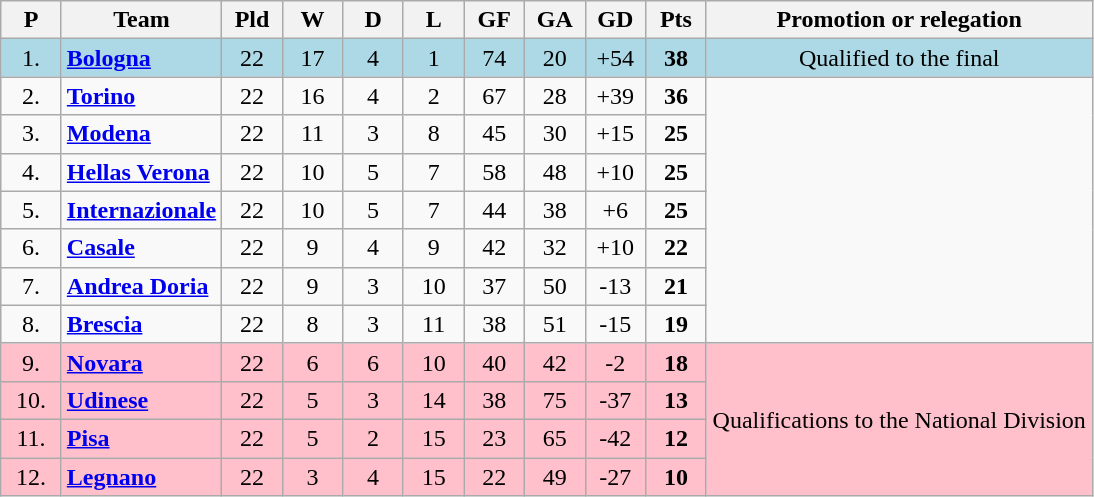<table class="wikitable sortable" style="text-align: center;">
<tr>
<th width=33>P<br></th>
<th>Team<br></th>
<th width=33>Pld<br></th>
<th width=33>W<br></th>
<th width=33>D<br></th>
<th width=33>L<br></th>
<th width=33>GF<br></th>
<th width=33>GA<br></th>
<th width=33>GD<br></th>
<th width=33>Pts<br></th>
<th class="unsortable" width=250>Promotion or relegation<br></th>
</tr>
<tr style="background: lightblue;">
<td>1.</td>
<td align="left"><strong><a href='#'>Bologna</a></strong></td>
<td>22</td>
<td>17</td>
<td>4</td>
<td>1</td>
<td>74</td>
<td>20</td>
<td>+54</td>
<td><strong>38</strong></td>
<td>Qualified to the final</td>
</tr>
<tr>
<td>2.</td>
<td align="left"><strong><a href='#'>Torino</a></strong></td>
<td>22</td>
<td>16</td>
<td>4</td>
<td>2</td>
<td>67</td>
<td>28</td>
<td>+39</td>
<td><strong>36</strong></td>
<td rowspan="7"></td>
</tr>
<tr>
<td>3.</td>
<td align="left"><strong><a href='#'>Modena</a></strong></td>
<td>22</td>
<td>11</td>
<td>3</td>
<td>8</td>
<td>45</td>
<td>30</td>
<td>+15</td>
<td><strong>25</strong></td>
</tr>
<tr>
<td>4.</td>
<td align="left"><strong><a href='#'>Hellas Verona</a></strong></td>
<td>22</td>
<td>10</td>
<td>5</td>
<td>7</td>
<td>58</td>
<td>48</td>
<td>+10</td>
<td><strong>25</strong></td>
</tr>
<tr>
<td>5.</td>
<td align="left"><strong><a href='#'>Internazionale</a></strong></td>
<td>22</td>
<td>10</td>
<td>5</td>
<td>7</td>
<td>44</td>
<td>38</td>
<td>+6</td>
<td><strong>25</strong></td>
</tr>
<tr>
<td>6.</td>
<td align="left"><strong><a href='#'>Casale</a></strong></td>
<td>22</td>
<td>9</td>
<td>4</td>
<td>9</td>
<td>42</td>
<td>32</td>
<td>+10</td>
<td><strong>22</strong></td>
</tr>
<tr>
<td>7.</td>
<td align="left"><strong><a href='#'>Andrea Doria</a></strong></td>
<td>22</td>
<td>9</td>
<td>3</td>
<td>10</td>
<td>37</td>
<td>50</td>
<td>-13</td>
<td><strong>21</strong></td>
</tr>
<tr>
<td>8.</td>
<td align="left"><strong><a href='#'>Brescia</a></strong></td>
<td>22</td>
<td>8</td>
<td>3</td>
<td>11</td>
<td>38</td>
<td>51</td>
<td>-15</td>
<td><strong>19</strong></td>
</tr>
<tr style="background: pink;">
<td>9.</td>
<td align="left"><strong><a href='#'>Novara</a></strong></td>
<td>22</td>
<td>6</td>
<td>6</td>
<td>10</td>
<td>40</td>
<td>42</td>
<td>-2</td>
<td><strong>18</strong></td>
<td rowspan="4">Qualifications to the National Division</td>
</tr>
<tr style="background: pink;">
<td>10.</td>
<td align="left"><strong><a href='#'>Udinese</a></strong></td>
<td>22</td>
<td>5</td>
<td>3</td>
<td>14</td>
<td>38</td>
<td>75</td>
<td>-37</td>
<td><strong>13</strong></td>
</tr>
<tr style="background: pink;">
<td>11.</td>
<td align="left"><strong><a href='#'>Pisa</a></strong></td>
<td>22</td>
<td>5</td>
<td>2</td>
<td>15</td>
<td>23</td>
<td>65</td>
<td>-42</td>
<td><strong>12</strong></td>
</tr>
<tr style="background: pink;">
<td>12.</td>
<td align="left"><strong><a href='#'>Legnano</a></strong></td>
<td>22</td>
<td>3</td>
<td>4</td>
<td>15</td>
<td>22</td>
<td>49</td>
<td>-27</td>
<td><strong>10</strong></td>
</tr>
</table>
